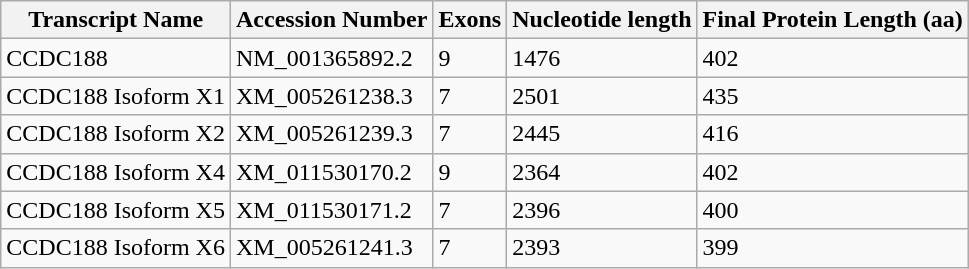<table class="wikitable">
<tr>
<th>Transcript Name</th>
<th>Accession Number</th>
<th>Exons</th>
<th>Nucleotide length</th>
<th>Final Protein Length (aa)</th>
</tr>
<tr>
<td>CCDC188</td>
<td>NM_001365892.2</td>
<td>9</td>
<td>1476</td>
<td>402</td>
</tr>
<tr>
<td>CCDC188 Isoform X1</td>
<td>XM_005261238.3</td>
<td>7</td>
<td>2501</td>
<td>435</td>
</tr>
<tr>
<td>CCDC188 Isoform X2</td>
<td>XM_005261239.3</td>
<td>7</td>
<td>2445</td>
<td>416</td>
</tr>
<tr>
<td>CCDC188 Isoform X4</td>
<td>XM_011530170.2</td>
<td>9</td>
<td>2364</td>
<td>402</td>
</tr>
<tr>
<td>CCDC188 Isoform X5</td>
<td>XM_011530171.2</td>
<td>7</td>
<td>2396</td>
<td>400</td>
</tr>
<tr>
<td>CCDC188 Isoform X6</td>
<td>XM_005261241.3</td>
<td>7</td>
<td>2393</td>
<td>399</td>
</tr>
</table>
